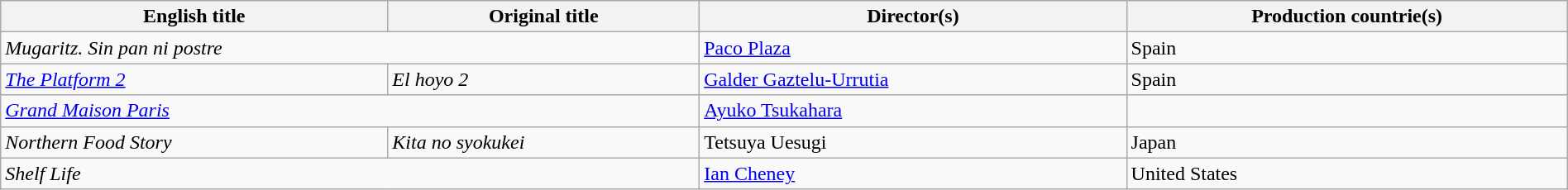<table class="sortable wikitable" style="width:100%; margin-bottom:4px" cellpadding="5">
<tr>
<th scope="col">English title</th>
<th scope="col">Original title</th>
<th scope="col">Director(s)</th>
<th scope="col">Production countrie(s)</th>
</tr>
<tr>
<td colspan = "2"><em>Mugaritz. Sin pan ni postre</em></td>
<td><a href='#'>Paco Plaza</a></td>
<td>Spain</td>
</tr>
<tr>
<td><em><a href='#'>The Platform 2</a></em> </td>
<td><em>El hoyo 2</em></td>
<td><a href='#'>Galder Gaztelu-Urrutia</a></td>
<td>Spain</td>
</tr>
<tr>
<td colspan = "2"><em><a href='#'>Grand Maison Paris</a></em></td>
<td><a href='#'>Ayuko Tsukahara</a></td>
<td></td>
</tr>
<tr>
<td><em>Northern Food Story</em></td>
<td><em>Kita no syokukei</em></td>
<td>Tetsuya Uesugi</td>
<td>Japan</td>
</tr>
<tr>
<td colspan = "2"><em>Shelf Life</em></td>
<td><a href='#'>Ian Cheney</a></td>
<td>United States</td>
</tr>
</table>
